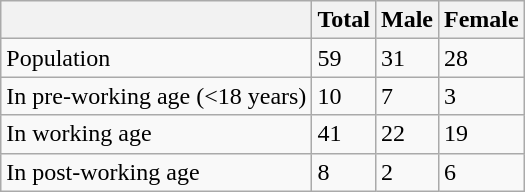<table class="wikitable sortable">
<tr>
<th></th>
<th>Total</th>
<th>Male</th>
<th>Female</th>
</tr>
<tr>
<td>Population</td>
<td>59</td>
<td>31</td>
<td>28</td>
</tr>
<tr>
<td>In pre-working age (<18 years)</td>
<td>10</td>
<td>7</td>
<td>3</td>
</tr>
<tr>
<td>In working age</td>
<td>41</td>
<td>22</td>
<td>19</td>
</tr>
<tr>
<td>In post-working age</td>
<td>8</td>
<td>2</td>
<td>6</td>
</tr>
</table>
